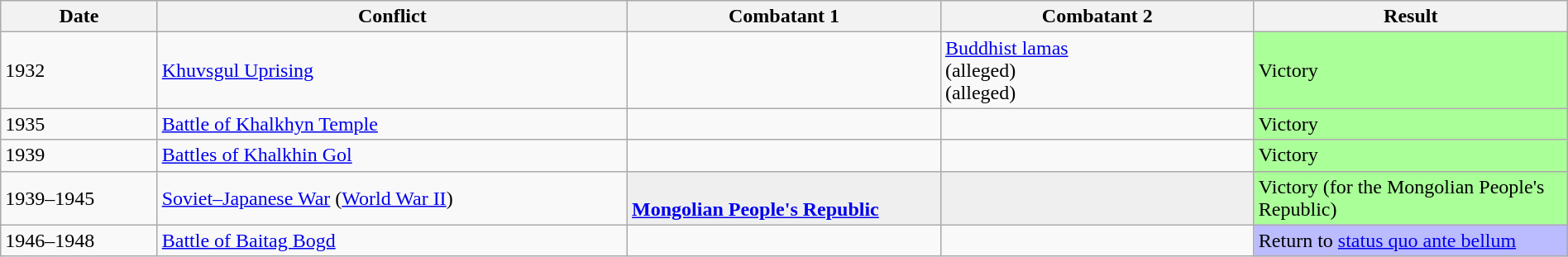<table class="wikitable" width="100%">
<tr>
<th width="10%">Date</th>
<th width="30%">Conflict</th>
<th width="20%">Combatant 1</th>
<th width="20%">Combatant 2</th>
<th width="20%">Result</th>
</tr>
<tr>
<td>1932</td>
<td><a href='#'>Khuvsgul Uprising</a></td>
<td></td>
<td><a href='#'>Buddhist lamas</a><br> (alleged)<br> (alleged)</td>
<td style="background:#AF9">Victory</td>
</tr>
<tr>
<td>1935</td>
<td><a href='#'>Battle of Khalkhyn Temple</a></td>
<td></td>
<td></td>
<td style="background:#AF9">Victory</td>
</tr>
<tr>
<td>1939</td>
<td><a href='#'>Battles of Khalkhin Gol</a></td>
<td><br><strong></strong></td>
<td><br></td>
<td style="background:#AF9">Victory</td>
</tr>
<tr>
<td>1939–1945</td>
<td><a href='#'>Soviet–Japanese War</a> (<a href='#'>World War II</a>)</td>
<td style="background:#efefef"><br><strong> <a href='#'>Mongolian People's Republic</a></strong></td>
<td style="background:#efefef"><br><br><strong></strong></td>
<td style="background:#AF9">Victory (for the Mongolian People's Republic)</td>
</tr>
<tr>
<td>1946–1948</td>
<td><a href='#'>Battle of Baitag Bogd</a></td>
<td><br><strong></strong></td>
<td></td>
<td style="background:#BBF">Return to <a href='#'>status quo ante bellum</a></td>
</tr>
</table>
